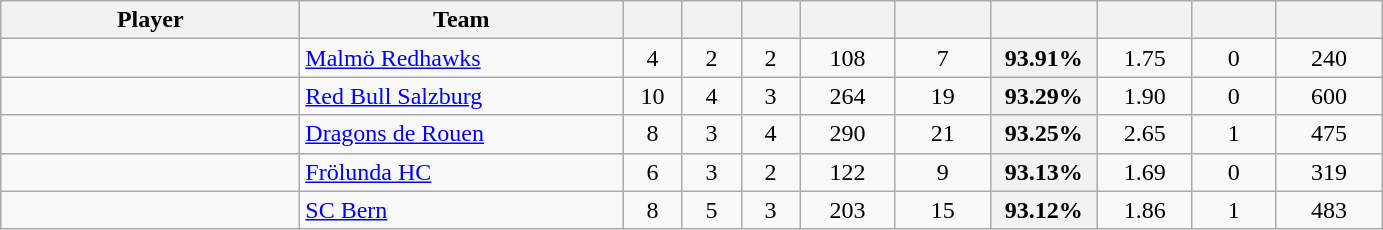<table class="wikitable sortable" style="text-align: center">
<tr>
<th style="width: 12em;">Player</th>
<th style="width: 13em;">Team</th>
<th style="width: 2em;"></th>
<th style="width: 2em;"></th>
<th style="width: 2em;"></th>
<th style="width: 3.5em;"></th>
<th style="width: 3.5em;"></th>
<th style="width: 4em;"></th>
<th style="width: 3.5em;"></th>
<th style="width: 3em;"></th>
<th style="width: 4em;"></th>
</tr>
<tr>
<td style="text-align:left;"> </td>
<td style="text-align:left;"> <a href='#'>Malmö Redhawks</a></td>
<td>4</td>
<td>2</td>
<td>2</td>
<td>108</td>
<td>7</td>
<th>93.91%</th>
<td>1.75</td>
<td>0</td>
<td>240</td>
</tr>
<tr>
<td style="text-align:left;"> </td>
<td style="text-align:left;"> <a href='#'>Red Bull Salzburg</a></td>
<td>10</td>
<td>4</td>
<td>3</td>
<td>264</td>
<td>19</td>
<th>93.29%</th>
<td>1.90</td>
<td>0</td>
<td>600</td>
</tr>
<tr>
<td style="text-align:left;"> </td>
<td style="text-align:left;"> <a href='#'>Dragons de Rouen</a></td>
<td>8</td>
<td>3</td>
<td>4</td>
<td>290</td>
<td>21</td>
<th>93.25%</th>
<td>2.65</td>
<td>1</td>
<td>475</td>
</tr>
<tr>
<td style="text-align:left;"> </td>
<td style="text-align:left;"> <a href='#'>Frölunda HC</a></td>
<td>6</td>
<td>3</td>
<td>2</td>
<td>122</td>
<td>9</td>
<th>93.13%</th>
<td>1.69</td>
<td>0</td>
<td>319</td>
</tr>
<tr>
<td style="text-align:left;"> </td>
<td style="text-align:left;"> <a href='#'>SC Bern</a></td>
<td>8</td>
<td>5</td>
<td>3</td>
<td>203</td>
<td>15</td>
<th>93.12%</th>
<td>1.86</td>
<td>1</td>
<td>483</td>
</tr>
</table>
